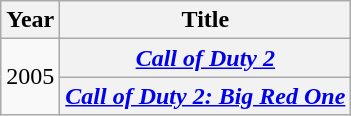<table class="wikitable plainrowheaders">
<tr>
<th>Year</th>
<th>Title</th>
</tr>
<tr>
<td rowspan=2>2005</td>
<th scope="row" style="text-align:center;"><em><a href='#'>Call of Duty 2</a></em></th>
</tr>
<tr>
<th scope="row" style="text-align:center;"><em><a href='#'>Call of Duty 2: Big Red One</a></em></th>
</tr>
</table>
